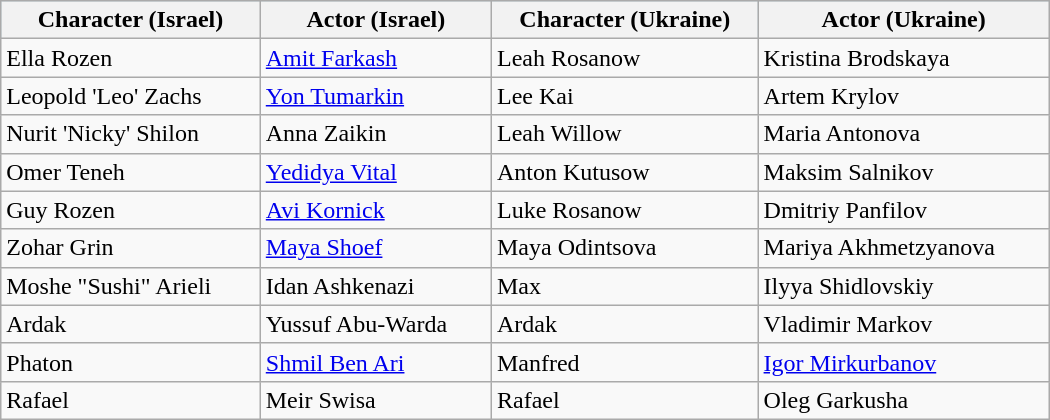<table class="wikitable" width="700">
<tr style="background-color:#ADD8E6;">
<th>Character (Israel)</th>
<th>Actor (Israel)</th>
<th>Character (Ukraine)</th>
<th>Actor (Ukraine)</th>
</tr>
<tr>
<td>Ella Rozen</td>
<td><a href='#'>Amit Farkash</a></td>
<td>Leah Rosanow</td>
<td>Kristina Brodskaya</td>
</tr>
<tr>
<td>Leopold 'Leo' Zachs</td>
<td><a href='#'>Yon Tumarkin</a></td>
<td>Lee Kai</td>
<td>Artem Krylov</td>
</tr>
<tr>
<td>Nurit 'Nicky' Shilon</td>
<td>Anna Zaikin</td>
<td>Leah Willow</td>
<td>Maria Antonova</td>
</tr>
<tr>
<td>Omer Teneh</td>
<td><a href='#'>Yedidya Vital</a></td>
<td>Anton Kutusow</td>
<td>Maksim Salnikov</td>
</tr>
<tr>
<td>Guy Rozen</td>
<td><a href='#'>Avi Kornick</a></td>
<td>Luke Rosanow</td>
<td>Dmitriy Panfilov</td>
</tr>
<tr>
<td>Zohar Grin</td>
<td><a href='#'>Maya Shoef</a></td>
<td>Maya Odintsova</td>
<td>Mariya Akhmetzyanova</td>
</tr>
<tr>
<td>Moshe "Sushi" Arieli</td>
<td>Idan Ashkenazi</td>
<td>Max</td>
<td>Ilyya Shidlovskiy</td>
</tr>
<tr>
<td>Ardak</td>
<td>Yussuf Abu-Warda</td>
<td>Ardak</td>
<td>Vladimir Markov</td>
</tr>
<tr>
<td>Phaton</td>
<td><a href='#'>Shmil Ben Ari</a></td>
<td>Manfred</td>
<td><a href='#'>Igor Mirkurbanov</a></td>
</tr>
<tr>
<td>Rafael</td>
<td>Meir Swisa</td>
<td>Rafael</td>
<td>Oleg Garkusha</td>
</tr>
</table>
